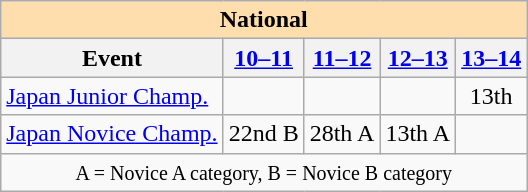<table class="wikitable" style="text-align:center">
<tr>
<th colspan="5" style="background-color: #ffdead; " align="center">National</th>
</tr>
<tr>
<th>Event</th>
<th><a href='#'>10–11</a></th>
<th><a href='#'>11–12</a></th>
<th><a href='#'>12–13</a></th>
<th><a href='#'>13–14</a></th>
</tr>
<tr>
<td align=left><a href='#'>Japan Junior Champ.</a></td>
<td></td>
<td></td>
<td></td>
<td>13th</td>
</tr>
<tr>
<td align=left><a href='#'>Japan Novice Champ.</a></td>
<td>22nd B</td>
<td>28th A</td>
<td>13th A</td>
<td></td>
</tr>
<tr>
<td colspan="5" align="center"><small> A = Novice A category, B = Novice B category </small></td>
</tr>
</table>
